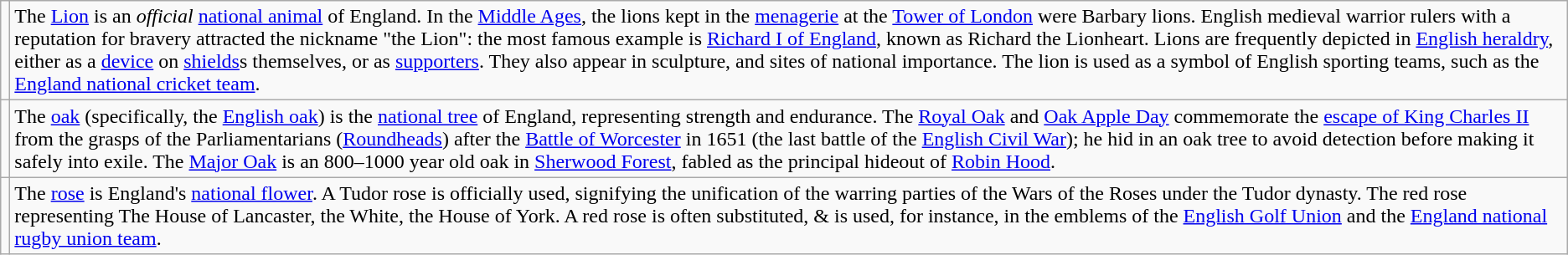<table class="wikitable">
<tr>
<td></td>
<td>The <a href='#'>Lion</a> is an <em>official</em> <a href='#'>national animal</a> of England. In the <a href='#'>Middle Ages</a>, the lions kept in the <a href='#'>menagerie</a> at the <a href='#'>Tower of London</a> were Barbary lions. English medieval warrior rulers with a reputation for bravery attracted the nickname "the Lion": the most famous example is <a href='#'>Richard I of England</a>, known as Richard the Lionheart. Lions are frequently depicted in <a href='#'>English heraldry</a>, either as a <a href='#'>device</a> on <a href='#'>shields</a>s themselves, or as <a href='#'>supporters</a>. They also appear in sculpture, and sites of national importance. The lion is used as a symbol of English sporting teams, such as the <a href='#'>England national cricket team</a>.</td>
</tr>
<tr>
<td></td>
<td>The <a href='#'>oak</a> (specifically, the <a href='#'>English oak</a>) is the <a href='#'>national tree</a> of England, representing strength and endurance. The <a href='#'>Royal Oak</a> and <a href='#'>Oak Apple Day</a> commemorate the <a href='#'>escape of King Charles II</a> from the grasps of the Parliamentarians (<a href='#'>Roundheads</a>) after the <a href='#'>Battle of Worcester</a> in 1651 (the last battle of the <a href='#'>English Civil War</a>); he hid in an oak tree to avoid detection before making it safely into exile. The <a href='#'>Major Oak</a> is an 800–1000 year old oak in <a href='#'>Sherwood Forest</a>, fabled as the principal hideout of <a href='#'>Robin Hood</a>.</td>
</tr>
<tr>
<td></td>
<td>The <a href='#'>rose</a> is England's <a href='#'>national flower</a>. A Tudor rose is officially used, signifying the unification of the warring parties of the Wars of the Roses under the Tudor dynasty. The red rose representing The House of Lancaster, the White, the House of York. A red rose is often substituted, & is used, for instance, in the emblems of the <a href='#'>English Golf Union</a> and the <a href='#'>England national rugby union team</a>.</td>
</tr>
</table>
